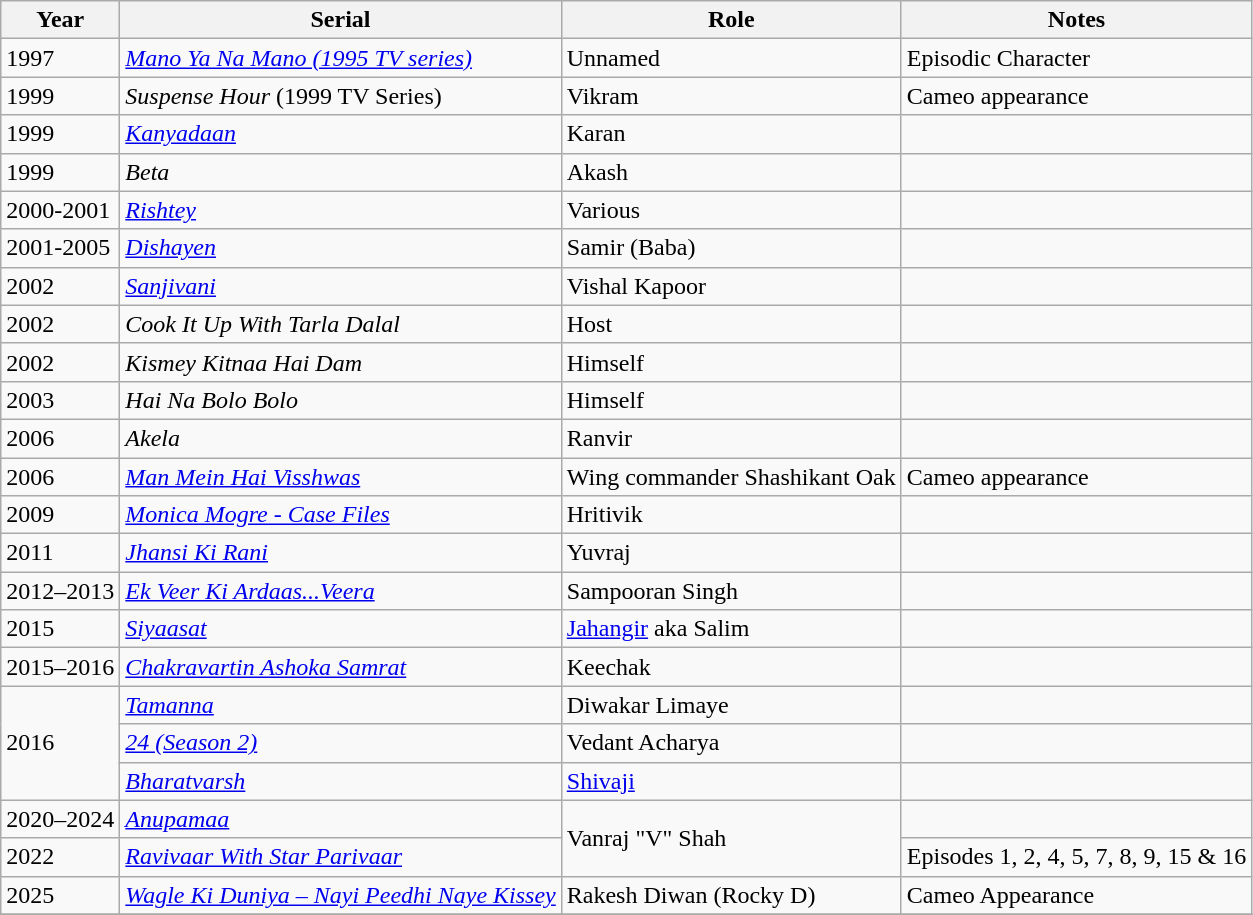<table class="wikitable sortable">
<tr>
<th>Year</th>
<th>Serial</th>
<th>Role</th>
<th>Notes</th>
</tr>
<tr>
<td>1997</td>
<td><em><a href='#'>Mano Ya Na Mano (1995 TV series)</a></em></td>
<td>Unnamed</td>
<td>Episodic Character</td>
</tr>
<tr>
<td>1999</td>
<td><em>Suspense Hour</em> (1999 TV Series)</td>
<td>Vikram</td>
<td>Cameo appearance</td>
</tr>
<tr>
<td>1999</td>
<td><em><a href='#'>Kanyadaan</a></em></td>
<td>Karan</td>
<td></td>
</tr>
<tr>
<td>1999</td>
<td><em>Beta</em></td>
<td>Akash</td>
<td></td>
</tr>
<tr>
<td>2000-2001</td>
<td><em><a href='#'>Rishtey</a></em></td>
<td>Various</td>
<td></td>
</tr>
<tr>
<td>2001-2005</td>
<td><em><a href='#'>Dishayen</a></em></td>
<td>Samir (Baba)</td>
<td></td>
</tr>
<tr>
<td>2002</td>
<td><em><a href='#'>Sanjivani</a></em></td>
<td>Vishal Kapoor</td>
<td></td>
</tr>
<tr>
<td>2002</td>
<td><em> Cook It Up With Tarla Dalal</em></td>
<td>Host</td>
<td></td>
</tr>
<tr>
<td>2002</td>
<td><em> Kismey Kitnaa Hai Dam </em></td>
<td>Himself</td>
<td></td>
</tr>
<tr>
<td>2003</td>
<td><em> Hai Na Bolo Bolo </em></td>
<td>Himself</td>
<td></td>
</tr>
<tr>
<td>2006</td>
<td><em>Akela</em></td>
<td>Ranvir</td>
<td></td>
</tr>
<tr>
<td>2006</td>
<td><em><a href='#'>Man Mein Hai Visshwas</a></em></td>
<td>Wing commander Shashikant Oak</td>
<td>Cameo appearance</td>
</tr>
<tr>
<td>2009</td>
<td><em><a href='#'>Monica Mogre - Case Files</a></em></td>
<td>Hritivik</td>
<td></td>
</tr>
<tr>
<td>2011</td>
<td><em><a href='#'>Jhansi Ki Rani</a></em></td>
<td>Yuvraj</td>
<td></td>
</tr>
<tr>
<td>2012–2013</td>
<td><em><a href='#'>Ek Veer Ki Ardaas...Veera</a></em></td>
<td>Sampooran Singh</td>
<td></td>
</tr>
<tr>
<td>2015</td>
<td><em><a href='#'>Siyaasat</a></em></td>
<td><a href='#'>Jahangir</a> aka Salim</td>
<td></td>
</tr>
<tr>
<td>2015–2016</td>
<td><em><a href='#'>Chakravartin Ashoka Samrat</a></em></td>
<td>Keechak</td>
<td></td>
</tr>
<tr>
<td rowspan="3">2016</td>
<td><em><a href='#'>Tamanna</a></em></td>
<td>Diwakar Limaye</td>
<td></td>
</tr>
<tr>
<td><em><a href='#'>24 (Season 2)</a></em></td>
<td>Vedant Acharya</td>
<td></td>
</tr>
<tr>
<td><em><a href='#'>Bharatvarsh</a></em></td>
<td><a href='#'>Shivaji</a></td>
<td></td>
</tr>
<tr>
<td>2020–2024</td>
<td><em><a href='#'>Anupamaa</a></em></td>
<td rowspan = "2">Vanraj "V" Shah</td>
<td></td>
</tr>
<tr>
<td>2022</td>
<td><em><a href='#'>Ravivaar With Star Parivaar</a></em></td>
<td>Episodes 1, 2, 4, 5, 7, 8, 9, 15 & 16</td>
</tr>
<tr>
<td>2025</td>
<td><em><a href='#'>Wagle Ki Duniya – Nayi Peedhi Naye Kissey</a></em></td>
<td>Rakesh Diwan (Rocky D)</td>
<td>Cameo Appearance</td>
</tr>
<tr>
</tr>
</table>
